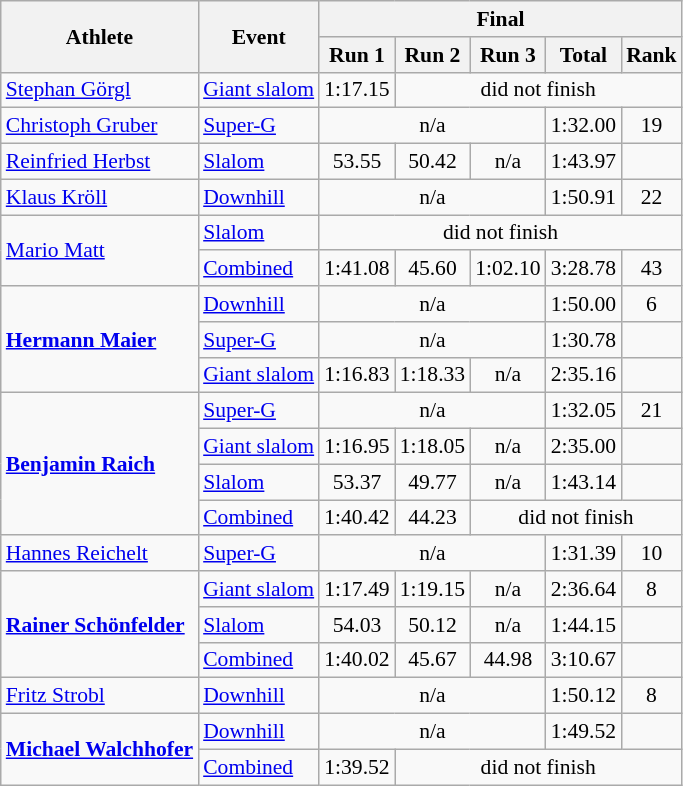<table class="wikitable" style="font-size:90%">
<tr>
<th rowspan="2">Athlete</th>
<th rowspan="2">Event</th>
<th colspan="5">Final</th>
</tr>
<tr>
<th>Run 1</th>
<th>Run 2</th>
<th>Run 3</th>
<th>Total</th>
<th>Rank</th>
</tr>
<tr>
<td><a href='#'>Stephan Görgl</a></td>
<td><a href='#'>Giant slalom</a></td>
<td align="center">1:17.15</td>
<td colspan= 4 align="center">did not finish</td>
</tr>
<tr>
<td><a href='#'>Christoph Gruber</a></td>
<td><a href='#'>Super-G</a></td>
<td colspan= 3 align="center">n/a</td>
<td align="center">1:32.00</td>
<td align="center">19</td>
</tr>
<tr>
<td><a href='#'>Reinfried Herbst</a></td>
<td><a href='#'>Slalom</a></td>
<td align="center">53.55</td>
<td align="center">50.42</td>
<td align="center">n/a</td>
<td align="center">1:43.97</td>
<td align="center"></td>
</tr>
<tr>
<td><a href='#'>Klaus Kröll</a></td>
<td><a href='#'>Downhill</a></td>
<td colspan= 3 align="center">n/a</td>
<td align="center">1:50.91</td>
<td align="center">22</td>
</tr>
<tr>
<td rowspan=2><a href='#'>Mario Matt</a></td>
<td><a href='#'>Slalom</a></td>
<td colspan= 5 align="center">did not finish</td>
</tr>
<tr>
<td><a href='#'>Combined</a></td>
<td align="center">1:41.08</td>
<td align="center">45.60</td>
<td align="center">1:02.10</td>
<td align="center">3:28.78</td>
<td align="center">43</td>
</tr>
<tr>
<td rowspan = 3><strong><a href='#'>Hermann Maier</a></strong></td>
<td><a href='#'>Downhill</a></td>
<td colspan= 3 align="center">n/a</td>
<td align="center">1:50.00</td>
<td align="center">6</td>
</tr>
<tr>
<td><a href='#'>Super-G</a></td>
<td colspan= 3 align="center">n/a</td>
<td align="center">1:30.78</td>
<td align="center"></td>
</tr>
<tr>
<td><a href='#'>Giant slalom</a></td>
<td align="center">1:16.83</td>
<td align="center">1:18.33</td>
<td align="center">n/a</td>
<td align="center">2:35.16</td>
<td align="center"></td>
</tr>
<tr>
<td rowspan = 4><strong><a href='#'>Benjamin Raich</a> </strong></td>
<td><a href='#'>Super-G</a></td>
<td colspan= 3 align="center">n/a</td>
<td align="center">1:32.05</td>
<td align="center">21</td>
</tr>
<tr>
<td><a href='#'>Giant slalom</a></td>
<td align="center">1:16.95</td>
<td align="center">1:18.05</td>
<td align="center">n/a</td>
<td align="center">2:35.00</td>
<td align="center"></td>
</tr>
<tr>
<td><a href='#'>Slalom</a></td>
<td align="center">53.37</td>
<td align="center">49.77</td>
<td align="center">n/a</td>
<td align="center">1:43.14</td>
<td align="center"></td>
</tr>
<tr>
<td><a href='#'>Combined</a></td>
<td align="center">1:40.42</td>
<td align="center">44.23</td>
<td colspan=3 align="center">did not finish</td>
</tr>
<tr>
<td><a href='#'>Hannes Reichelt</a></td>
<td><a href='#'>Super-G</a></td>
<td colspan= 3 align="center">n/a</td>
<td align="center">1:31.39</td>
<td align="center">10</td>
</tr>
<tr>
<td rowspan = 3><strong><a href='#'>Rainer Schönfelder</a> </strong></td>
<td><a href='#'>Giant slalom</a></td>
<td align="center">1:17.49</td>
<td align="center">1:19.15</td>
<td align="center">n/a</td>
<td align="center">2:36.64</td>
<td align="center">8</td>
</tr>
<tr>
<td><a href='#'>Slalom</a></td>
<td align="center">54.03</td>
<td align="center">50.12</td>
<td align="center">n/a</td>
<td align="center">1:44.15</td>
<td align="center"></td>
</tr>
<tr>
<td><a href='#'>Combined</a></td>
<td align="center">1:40.02</td>
<td align="center">45.67</td>
<td align="center">44.98</td>
<td align="center">3:10.67</td>
<td align="center"></td>
</tr>
<tr>
<td><a href='#'>Fritz Strobl</a></td>
<td><a href='#'>Downhill</a></td>
<td colspan= 3 align="center">n/a</td>
<td align="center">1:50.12</td>
<td align="center">8</td>
</tr>
<tr>
<td rowspan = 2><strong><a href='#'>Michael Walchhofer</a></strong></td>
<td><a href='#'>Downhill</a></td>
<td colspan= 3 align="center">n/a</td>
<td align="center">1:49.52</td>
<td align="center"></td>
</tr>
<tr>
<td><a href='#'>Combined</a></td>
<td align="center">1:39.52</td>
<td colspan=4 align="center">did not finish</td>
</tr>
</table>
